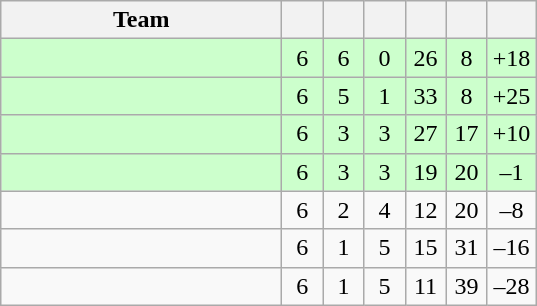<table class=wikitable style=text-align:center>
<tr>
<th width=180>Team</th>
<th width=20></th>
<th width=20></th>
<th width=20></th>
<th width=20></th>
<th width=20></th>
<th width=20></th>
</tr>
<tr style="background-color:#ccffcc;">
<td style="text-align:left;"></td>
<td>6</td>
<td>6</td>
<td>0</td>
<td>26</td>
<td>8</td>
<td>+18</td>
</tr>
<tr style="background-color:#ccffcc;">
<td style="text-align:left;"></td>
<td>6</td>
<td>5</td>
<td>1</td>
<td>33</td>
<td>8</td>
<td>+25</td>
</tr>
<tr style="background-color:#ccffcc;">
<td style="text-align:left;"></td>
<td>6</td>
<td>3</td>
<td>3</td>
<td>27</td>
<td>17</td>
<td>+10</td>
</tr>
<tr style="background-color:#ccffcc;">
<td style="text-align:left;"></td>
<td>6</td>
<td>3</td>
<td>3</td>
<td>19</td>
<td>20</td>
<td>–1</td>
</tr>
<tr>
<td style="text-align:left;"></td>
<td>6</td>
<td>2</td>
<td>4</td>
<td>12</td>
<td>20</td>
<td>–8</td>
</tr>
<tr>
<td style="text-align:left;"></td>
<td>6</td>
<td>1</td>
<td>5</td>
<td>15</td>
<td>31</td>
<td>–16</td>
</tr>
<tr>
<td style="text-align:left;"></td>
<td>6</td>
<td>1</td>
<td>5</td>
<td>11</td>
<td>39</td>
<td>–28</td>
</tr>
</table>
